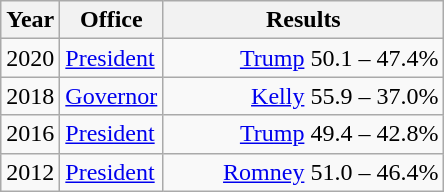<table class=wikitable>
<tr>
<th width="30">Year</th>
<th width="60">Office</th>
<th width="180">Results</th>
</tr>
<tr>
<td>2020</td>
<td><a href='#'>President</a></td>
<td align="right" ><a href='#'>Trump</a> 50.1 – 47.4%</td>
</tr>
<tr>
<td>2018</td>
<td><a href='#'>Governor</a></td>
<td align="right" ><a href='#'>Kelly</a> 55.9 – 37.0%</td>
</tr>
<tr>
<td>2016</td>
<td><a href='#'>President</a></td>
<td align="right" ><a href='#'>Trump</a> 49.4 – 42.8%</td>
</tr>
<tr>
<td>2012</td>
<td><a href='#'>President</a></td>
<td align="right" ><a href='#'>Romney</a> 51.0 – 46.4%</td>
</tr>
</table>
